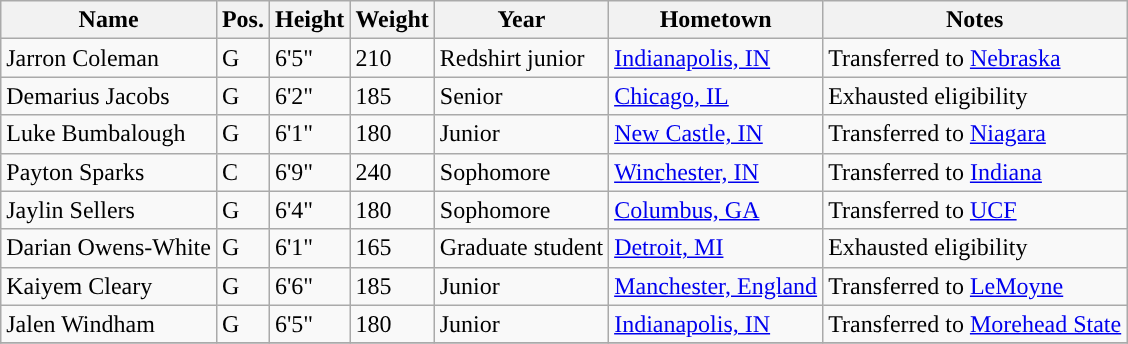<table class="wikitable sortable" border="1">
<tr align=center>
<th>Name</th>
<th>Pos.</th>
<th>Height</th>
<th>Weight</th>
<th>Year</th>
<th>Hometown</th>
<th>Notes</th>
</tr>
<tr>
<td>Jarron Coleman</td>
<td>G</td>
<td>6'5"</td>
<td>210</td>
<td>Redshirt junior</td>
<td><a href='#'>Indianapolis, IN</a></td>
<td>Transferred to <a href='#'>Nebraska</a></td>
</tr>
<tr>
<td>Demarius Jacobs</td>
<td>G</td>
<td>6'2"</td>
<td>185</td>
<td>Senior</td>
<td><a href='#'>Chicago, IL</a></td>
<td>Exhausted eligibility</td>
</tr>
<tr>
<td>Luke Bumbalough</td>
<td>G</td>
<td>6'1"</td>
<td>180</td>
<td>Junior</td>
<td><a href='#'>New Castle, IN</a></td>
<td>Transferred to <a href='#'>Niagara</a></td>
</tr>
<tr>
<td>Payton Sparks</td>
<td>C</td>
<td>6'9"</td>
<td>240</td>
<td>Sophomore</td>
<td><a href='#'>Winchester, IN</a></td>
<td>Transferred to <a href='#'>Indiana</a></td>
</tr>
<tr>
<td>Jaylin Sellers</td>
<td>G</td>
<td>6'4"</td>
<td>180</td>
<td>Sophomore</td>
<td><a href='#'>Columbus, GA</a></td>
<td>Transferred to <a href='#'>UCF</a></td>
</tr>
<tr>
<td>Darian Owens-White</td>
<td>G</td>
<td>6'1"</td>
<td>165</td>
<td>Graduate student</td>
<td><a href='#'>Detroit, MI</a></td>
<td>Exhausted eligibility</td>
</tr>
<tr>
<td>Kaiyem Cleary</td>
<td>G</td>
<td>6'6"</td>
<td>185</td>
<td>Junior</td>
<td><a href='#'>Manchester, England</a></td>
<td>Transferred to <a href='#'>LeMoyne</a></td>
</tr>
<tr>
<td>Jalen Windham</td>
<td>G</td>
<td>6'5"</td>
<td>180</td>
<td>Junior</td>
<td><a href='#'>Indianapolis, IN</a></td>
<td>Transferred to <a href='#'>Morehead State</a></td>
</tr>
<tr>
</tr>
</table>
